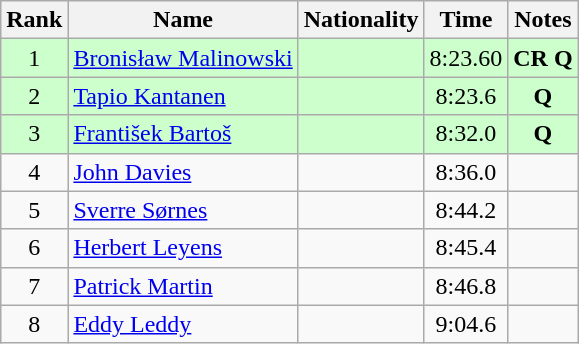<table class="wikitable sortable" style="text-align:center">
<tr>
<th>Rank</th>
<th>Name</th>
<th>Nationality</th>
<th>Time</th>
<th>Notes</th>
</tr>
<tr bgcolor=ccffcc>
<td>1</td>
<td align=left><a href='#'>Bronisław Malinowski</a></td>
<td align=left></td>
<td>8:23.60</td>
<td><strong>CR Q</strong></td>
</tr>
<tr bgcolor=ccffcc>
<td>2</td>
<td align=left><a href='#'>Tapio Kantanen</a></td>
<td align=left></td>
<td>8:23.6</td>
<td><strong>Q</strong></td>
</tr>
<tr bgcolor=ccffcc>
<td>3</td>
<td align=left><a href='#'>František Bartoš</a></td>
<td align=left></td>
<td>8:32.0</td>
<td><strong>Q</strong></td>
</tr>
<tr>
<td>4</td>
<td align=left><a href='#'>John Davies</a></td>
<td align=left></td>
<td>8:36.0</td>
<td></td>
</tr>
<tr>
<td>5</td>
<td align=left><a href='#'>Sverre Sørnes</a></td>
<td align=left></td>
<td>8:44.2</td>
<td></td>
</tr>
<tr>
<td>6</td>
<td align=left><a href='#'>Herbert Leyens</a></td>
<td align=left></td>
<td>8:45.4</td>
<td></td>
</tr>
<tr>
<td>7</td>
<td align=left><a href='#'>Patrick Martin</a></td>
<td align=left></td>
<td>8:46.8</td>
<td></td>
</tr>
<tr>
<td>8</td>
<td align=left><a href='#'>Eddy Leddy</a></td>
<td align=left></td>
<td>9:04.6</td>
<td></td>
</tr>
</table>
